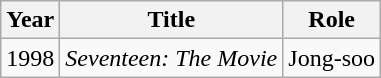<table class="wikitable sortable">
<tr>
<th>Year</th>
<th>Title</th>
<th>Role</th>
</tr>
<tr>
<td>1998</td>
<td><em>Seventeen: The Movie</em></td>
<td>Jong-soo</td>
</tr>
</table>
